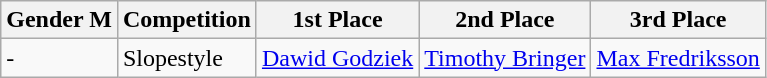<table class="wikitable">
<tr>
<th>Gender M</th>
<th>Competition</th>
<th>1st Place</th>
<th>2nd Place</th>
<th>3rd Place</th>
</tr>
<tr>
<td>-</td>
<td>Slopestyle</td>
<td><a href='#'>Dawid Godziek</a></td>
<td><a href='#'>Timothy Bringer</a></td>
<td><a href='#'>Max Fredriksson</a></td>
</tr>
</table>
